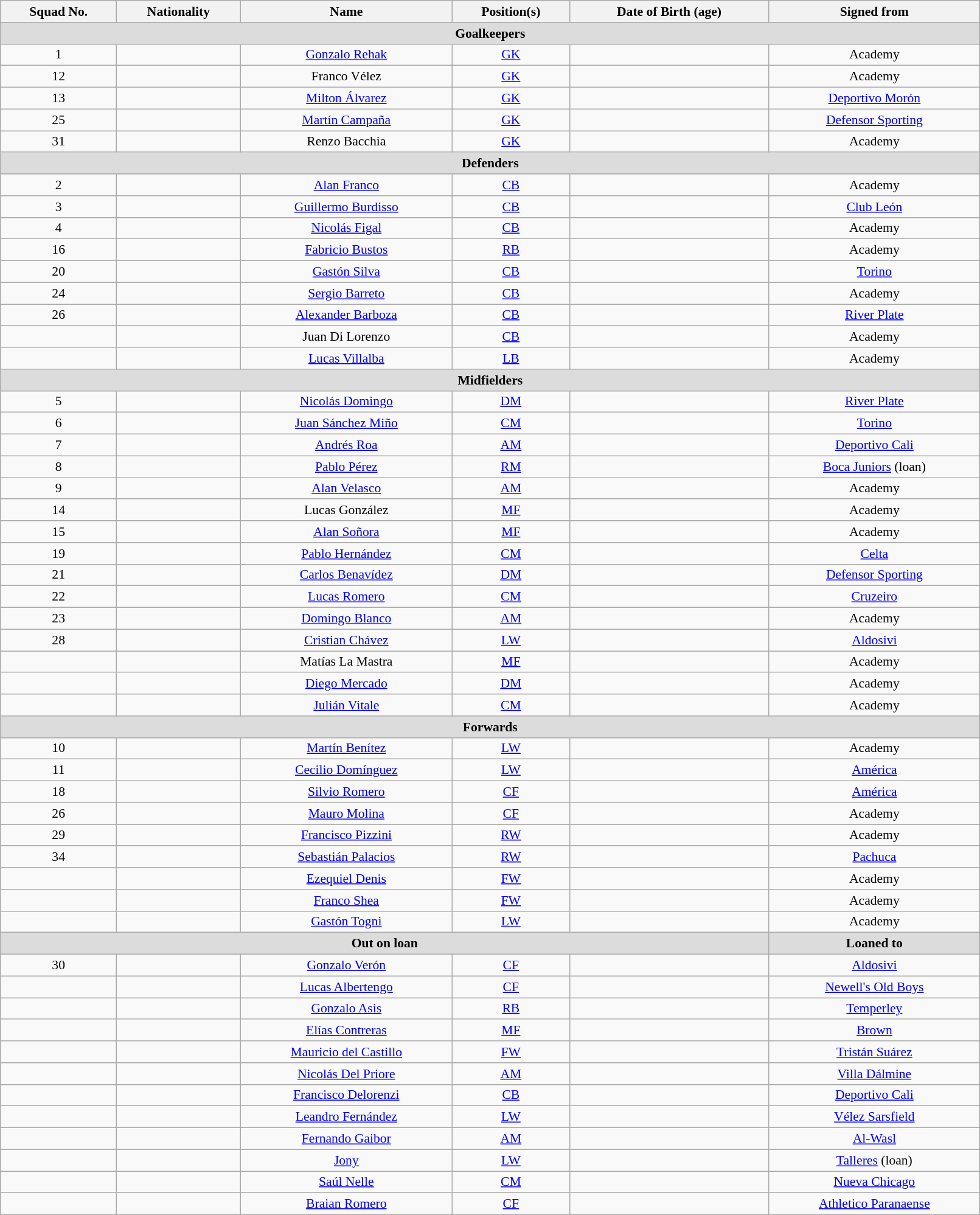<table class="wikitable sortable" style="text-align:center; font-size:90%; width:85%;">
<tr>
<th style="background:#; color:; text-align:center;">Squad No.</th>
<th style="background:#; color:; text-align:center;">Nationality</th>
<th style="background:#; color:; text-align:center;">Name</th>
<th style="background:#; color:; text-align:center;">Position(s)</th>
<th style="background:#; color:; text-align:center;">Date of Birth (age)</th>
<th style="background:#; color:; text-align:center;">Signed from</th>
</tr>
<tr>
<th colspan="6" style="background:#dcdcdc; text-align:center;">Goalkeepers</th>
</tr>
<tr>
<td>1</td>
<td></td>
<td><a href='#'>Gonzalo Rehak</a></td>
<td><a href='#'>GK</a></td>
<td></td>
<td>Academy</td>
</tr>
<tr>
<td>12</td>
<td></td>
<td>Franco Vélez</td>
<td><a href='#'>GK</a></td>
<td></td>
<td>Academy</td>
</tr>
<tr>
<td>13</td>
<td></td>
<td><a href='#'>Milton Álvarez</a></td>
<td><a href='#'>GK</a></td>
<td></td>
<td> <a href='#'>Deportivo Morón</a></td>
</tr>
<tr>
<td>25</td>
<td></td>
<td><a href='#'>Martín Campaña</a></td>
<td><a href='#'>GK</a></td>
<td></td>
<td> <a href='#'>Defensor Sporting</a></td>
</tr>
<tr>
<td>31</td>
<td></td>
<td>Renzo Bacchia</td>
<td><a href='#'>GK</a></td>
<td></td>
<td>Academy</td>
</tr>
<tr>
<th colspan="7" style="background:#dcdcdc; text-align:center;">Defenders</th>
</tr>
<tr>
<td>2</td>
<td></td>
<td><a href='#'>Alan Franco</a></td>
<td><a href='#'>CB</a></td>
<td></td>
<td>Academy</td>
</tr>
<tr>
<td>3</td>
<td></td>
<td><a href='#'>Guillermo Burdisso</a></td>
<td><a href='#'>CB</a></td>
<td></td>
<td> <a href='#'>Club León</a></td>
</tr>
<tr>
<td>4</td>
<td></td>
<td><a href='#'>Nicolás Figal</a></td>
<td><a href='#'>CB</a></td>
<td></td>
<td>Academy</td>
</tr>
<tr>
<td>16</td>
<td></td>
<td><a href='#'>Fabricio Bustos</a></td>
<td><a href='#'>RB</a></td>
<td></td>
<td>Academy</td>
</tr>
<tr>
<td>20</td>
<td></td>
<td><a href='#'>Gastón Silva</a></td>
<td><a href='#'>CB</a></td>
<td></td>
<td> <a href='#'>Torino</a></td>
</tr>
<tr>
<td>24</td>
<td></td>
<td><a href='#'>Sergio Barreto</a></td>
<td><a href='#'>CB</a></td>
<td></td>
<td>Academy</td>
</tr>
<tr>
<td>26</td>
<td></td>
<td><a href='#'>Alexander Barboza</a></td>
<td><a href='#'>CB</a></td>
<td></td>
<td> <a href='#'>River Plate</a></td>
</tr>
<tr>
<td></td>
<td></td>
<td>Juan Di Lorenzo</td>
<td><a href='#'>CB</a></td>
<td></td>
<td>Academy</td>
</tr>
<tr>
<td></td>
<td></td>
<td><a href='#'>Lucas Villalba</a></td>
<td><a href='#'>LB</a></td>
<td></td>
<td>Academy</td>
</tr>
<tr>
<th colspan="7" style="background:#dcdcdc; text-align:center;">Midfielders</th>
</tr>
<tr>
<td>5</td>
<td></td>
<td><a href='#'>Nicolás Domingo</a></td>
<td><a href='#'>DM</a></td>
<td></td>
<td> <a href='#'>River Plate</a></td>
</tr>
<tr>
<td>6</td>
<td></td>
<td><a href='#'>Juan Sánchez Miño</a></td>
<td><a href='#'>CM</a></td>
<td></td>
<td> <a href='#'>Torino</a></td>
</tr>
<tr>
<td>7</td>
<td></td>
<td><a href='#'>Andrés Roa</a></td>
<td><a href='#'>AM</a></td>
<td></td>
<td> <a href='#'>Deportivo Cali</a></td>
</tr>
<tr>
<td>8</td>
<td></td>
<td><a href='#'>Pablo Pérez</a></td>
<td><a href='#'>RM</a></td>
<td></td>
<td> <a href='#'>Boca Juniors</a> (loan)</td>
</tr>
<tr>
<td>9</td>
<td></td>
<td><a href='#'>Alan Velasco</a></td>
<td><a href='#'>AM</a></td>
<td></td>
<td>Academy</td>
</tr>
<tr>
<td>14</td>
<td></td>
<td>Lucas González</td>
<td><a href='#'>MF</a></td>
<td></td>
<td>Academy</td>
</tr>
<tr>
<td>15</td>
<td> </td>
<td><a href='#'>Alan Soñora</a></td>
<td><a href='#'>MF</a></td>
<td></td>
<td>Academy</td>
</tr>
<tr>
<td>19</td>
<td> </td>
<td><a href='#'>Pablo Hernández</a></td>
<td><a href='#'>CM</a></td>
<td></td>
<td> <a href='#'>Celta</a></td>
</tr>
<tr>
<td>21</td>
<td></td>
<td><a href='#'>Carlos Benavídez</a></td>
<td><a href='#'>DM</a></td>
<td></td>
<td> <a href='#'>Defensor Sporting</a></td>
</tr>
<tr>
<td>22</td>
<td></td>
<td><a href='#'>Lucas Romero</a></td>
<td><a href='#'>CM</a></td>
<td></td>
<td> <a href='#'>Cruzeiro</a></td>
</tr>
<tr>
<td>23</td>
<td></td>
<td><a href='#'>Domingo Blanco</a></td>
<td><a href='#'>AM</a></td>
<td></td>
<td>Academy</td>
</tr>
<tr>
<td>28</td>
<td></td>
<td><a href='#'>Cristian Chávez</a></td>
<td><a href='#'>LW</a></td>
<td></td>
<td> <a href='#'>Aldosivi</a></td>
</tr>
<tr>
<td></td>
<td></td>
<td>Matías La Mastra</td>
<td><a href='#'>MF</a></td>
<td></td>
<td>Academy</td>
</tr>
<tr>
<td></td>
<td></td>
<td><a href='#'>Diego Mercado</a></td>
<td><a href='#'>DM</a></td>
<td></td>
<td>Academy</td>
</tr>
<tr>
<td></td>
<td></td>
<td><a href='#'>Julián Vitale</a></td>
<td><a href='#'>CM</a></td>
<td></td>
<td>Academy</td>
</tr>
<tr>
<th colspan="7" style="background:#dcdcdc; text-align:center;">Forwards</th>
</tr>
<tr>
<td>10</td>
<td></td>
<td><a href='#'>Martín Benítez</a></td>
<td><a href='#'>LW</a></td>
<td></td>
<td>Academy</td>
</tr>
<tr>
<td>11</td>
<td></td>
<td><a href='#'>Cecilio Domínguez</a></td>
<td><a href='#'>LW</a></td>
<td></td>
<td> <a href='#'>América</a></td>
</tr>
<tr>
<td>18</td>
<td></td>
<td><a href='#'>Silvio Romero</a></td>
<td><a href='#'>CF</a></td>
<td></td>
<td> <a href='#'>América</a></td>
</tr>
<tr>
<td>26</td>
<td></td>
<td><a href='#'>Mauro Molina</a></td>
<td><a href='#'>CF</a></td>
<td></td>
<td>Academy</td>
</tr>
<tr>
<td>29</td>
<td></td>
<td><a href='#'>Francisco Pizzini</a></td>
<td><a href='#'>RW</a></td>
<td></td>
<td>Academy</td>
</tr>
<tr>
<td>34</td>
<td></td>
<td><a href='#'>Sebastián Palacios</a></td>
<td><a href='#'>RW</a></td>
<td></td>
<td> <a href='#'>Pachuca</a></td>
</tr>
<tr>
<td></td>
<td></td>
<td><a href='#'>Ezequiel Denis</a></td>
<td><a href='#'>FW</a></td>
<td></td>
<td>Academy</td>
</tr>
<tr>
<td></td>
<td></td>
<td><a href='#'>Franco Shea</a></td>
<td><a href='#'>FW</a></td>
<td></td>
<td>Academy</td>
</tr>
<tr>
<td></td>
<td></td>
<td><a href='#'>Gastón Togni</a></td>
<td><a href='#'>LW</a></td>
<td></td>
<td>Academy</td>
</tr>
<tr>
<th colspan="5" style="background:#dcdcdc; text-align:center;">Out on loan</th>
<th colspan="1" style="background:#dcdcdc; text-align:center;">Loaned to</th>
</tr>
<tr>
<td>30</td>
<td></td>
<td><a href='#'>Gonzalo Verón</a></td>
<td><a href='#'>CF</a></td>
<td></td>
<td> <a href='#'>Aldosivi</a></td>
</tr>
<tr>
<td></td>
<td></td>
<td><a href='#'>Lucas Albertengo</a></td>
<td><a href='#'>CF</a></td>
<td></td>
<td> <a href='#'>Newell's Old Boys</a></td>
</tr>
<tr>
<td></td>
<td></td>
<td><a href='#'>Gonzalo Asis</a></td>
<td><a href='#'>RB</a></td>
<td></td>
<td> <a href='#'>Temperley</a></td>
</tr>
<tr>
<td></td>
<td></td>
<td><a href='#'>Elías Contreras</a></td>
<td><a href='#'>MF</a></td>
<td></td>
<td> <a href='#'>Brown</a></td>
</tr>
<tr>
<td></td>
<td></td>
<td><a href='#'>Mauricio del Castillo</a></td>
<td><a href='#'>FW</a></td>
<td></td>
<td> <a href='#'>Tristán Suárez</a></td>
</tr>
<tr>
<td></td>
<td></td>
<td><a href='#'>Nicolás Del Priore</a></td>
<td><a href='#'>AM</a></td>
<td></td>
<td> <a href='#'>Villa Dálmine</a></td>
</tr>
<tr>
<td></td>
<td></td>
<td><a href='#'>Francisco Delorenzi</a></td>
<td><a href='#'>CB</a></td>
<td></td>
<td> <a href='#'>Deportivo Cali</a></td>
</tr>
<tr>
<td></td>
<td></td>
<td><a href='#'>Leandro Fernández</a></td>
<td><a href='#'>LW</a></td>
<td></td>
<td> <a href='#'>Vélez Sarsfield</a></td>
</tr>
<tr>
<td></td>
<td></td>
<td><a href='#'>Fernando Gaibor</a></td>
<td><a href='#'>AM</a></td>
<td></td>
<td> <a href='#'>Al-Wasl</a></td>
</tr>
<tr>
<td></td>
<td></td>
<td><a href='#'>Jony</a></td>
<td><a href='#'>LW</a></td>
<td></td>
<td> <a href='#'>Talleres</a> (loan)</td>
</tr>
<tr>
<td></td>
<td></td>
<td><a href='#'>Saúl Nelle</a></td>
<td><a href='#'>CM</a></td>
<td></td>
<td> <a href='#'>Nueva Chicago</a></td>
</tr>
<tr>
<td></td>
<td></td>
<td><a href='#'>Braian Romero</a></td>
<td><a href='#'>CF</a></td>
<td></td>
<td> <a href='#'>Athletico Paranaense</a></td>
</tr>
<tr>
</tr>
</table>
